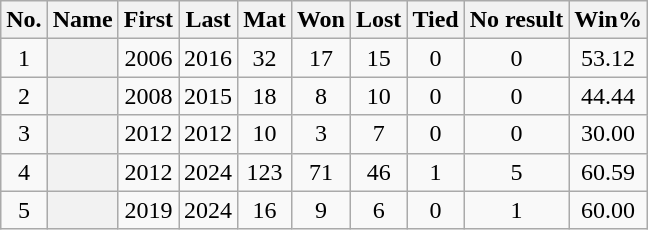<table class="wikitable sortable plainrowheaders">
<tr>
<th scope="col">No.</th>
<th scope="col">Name</th>
<th scope="col">First</th>
<th scope="col">Last</th>
<th scope="col">Mat</th>
<th scope="col">Won</th>
<th scope="col">Lost</th>
<th scope="col">Tied</th>
<th scope="col">No result</th>
<th scope="col">Win%</th>
</tr>
<tr align=center>
<td>1</td>
<th align=left scope="row"></th>
<td>2006</td>
<td>2016</td>
<td>32</td>
<td>17</td>
<td>15</td>
<td>0</td>
<td>0</td>
<td>53.12</td>
</tr>
<tr align=center>
<td>2</td>
<th align=left scope="row"></th>
<td>2008</td>
<td>2015</td>
<td>18</td>
<td>8</td>
<td>10</td>
<td>0</td>
<td>0</td>
<td>44.44</td>
</tr>
<tr align=center>
<td>3</td>
<th align=left scope="row"></th>
<td>2012</td>
<td>2012</td>
<td>10</td>
<td>3</td>
<td>7</td>
<td>0</td>
<td>0</td>
<td>30.00</td>
</tr>
<tr align=center>
<td>4</td>
<th align=left scope="row"></th>
<td>2012</td>
<td>2024</td>
<td>123</td>
<td>71</td>
<td>46</td>
<td>1</td>
<td>5</td>
<td>60.59</td>
</tr>
<tr align=center>
<td>5</td>
<th align=left scope="row"></th>
<td>2019</td>
<td>2024</td>
<td>16</td>
<td>9</td>
<td>6</td>
<td>0</td>
<td>1</td>
<td>60.00</td>
</tr>
</table>
